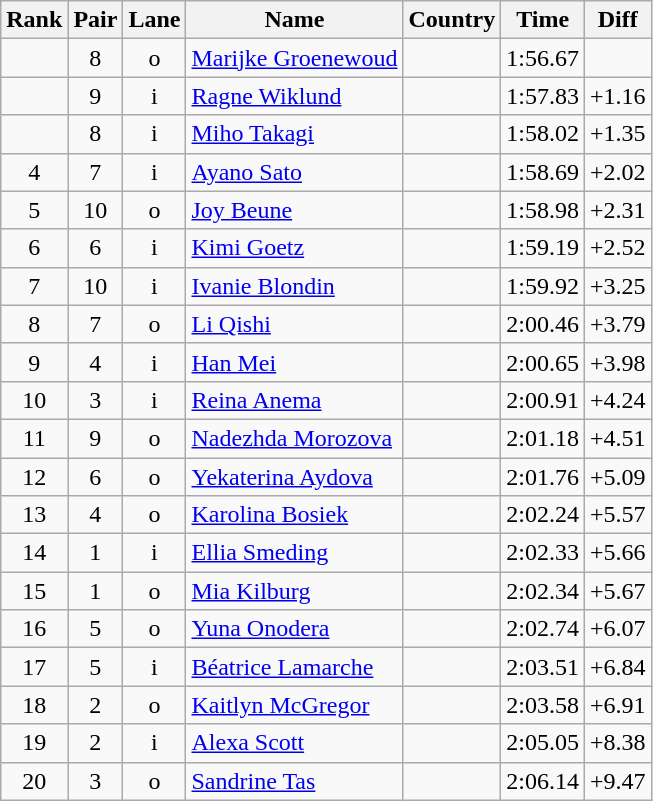<table class="wikitable sortable" style="text-align:center">
<tr>
<th>Rank</th>
<th>Pair</th>
<th>Lane</th>
<th>Name</th>
<th>Country</th>
<th>Time</th>
<th>Diff</th>
</tr>
<tr>
<td></td>
<td>8</td>
<td>o</td>
<td align=left><a href='#'>Marijke Groenewoud</a></td>
<td align=left></td>
<td>1:56.67</td>
</tr>
<tr>
<td></td>
<td>9</td>
<td>i</td>
<td align=left><a href='#'>Ragne Wiklund</a></td>
<td align=left></td>
<td>1:57.83</td>
<td>+1.16</td>
</tr>
<tr>
<td></td>
<td>8</td>
<td>i</td>
<td align=left><a href='#'>Miho Takagi</a></td>
<td align=left></td>
<td>1:58.02</td>
<td>+1.35</td>
</tr>
<tr>
<td>4</td>
<td>7</td>
<td>i</td>
<td align=left><a href='#'>Ayano Sato</a></td>
<td align=left></td>
<td>1:58.69</td>
<td>+2.02</td>
</tr>
<tr>
<td>5</td>
<td>10</td>
<td>o</td>
<td align=left><a href='#'>Joy Beune</a></td>
<td align=left></td>
<td>1:58.98</td>
<td>+2.31</td>
</tr>
<tr>
<td>6</td>
<td>6</td>
<td>i</td>
<td align=left><a href='#'>Kimi Goetz</a></td>
<td align=left></td>
<td>1:59.19</td>
<td>+2.52</td>
</tr>
<tr>
<td>7</td>
<td>10</td>
<td>i</td>
<td align=left><a href='#'>Ivanie Blondin</a></td>
<td align=left></td>
<td>1:59.92</td>
<td>+3.25</td>
</tr>
<tr>
<td>8</td>
<td>7</td>
<td>o</td>
<td align=left><a href='#'>Li Qishi</a></td>
<td align=left></td>
<td>2:00.46</td>
<td>+3.79</td>
</tr>
<tr>
<td>9</td>
<td>4</td>
<td>i</td>
<td align=left><a href='#'>Han Mei</a></td>
<td align=left></td>
<td>2:00.65</td>
<td>+3.98</td>
</tr>
<tr>
<td>10</td>
<td>3</td>
<td>i</td>
<td align=left><a href='#'>Reina Anema</a></td>
<td align=left></td>
<td>2:00.91</td>
<td>+4.24</td>
</tr>
<tr>
<td>11</td>
<td>9</td>
<td>o</td>
<td align=left><a href='#'>Nadezhda Morozova</a></td>
<td align=left></td>
<td>2:01.18</td>
<td>+4.51</td>
</tr>
<tr>
<td>12</td>
<td>6</td>
<td>o</td>
<td align=left><a href='#'>Yekaterina Aydova</a></td>
<td align=left></td>
<td>2:01.76</td>
<td>+5.09</td>
</tr>
<tr>
<td>13</td>
<td>4</td>
<td>o</td>
<td align=left><a href='#'>Karolina Bosiek</a></td>
<td align=left></td>
<td>2:02.24</td>
<td>+5.57</td>
</tr>
<tr>
<td>14</td>
<td>1</td>
<td>i</td>
<td align=left><a href='#'>Ellia Smeding</a></td>
<td align=left></td>
<td>2:02.33</td>
<td>+5.66</td>
</tr>
<tr>
<td>15</td>
<td>1</td>
<td>o</td>
<td align=left><a href='#'>Mia Kilburg</a></td>
<td align=left></td>
<td>2:02.34</td>
<td>+5.67</td>
</tr>
<tr>
<td>16</td>
<td>5</td>
<td>o</td>
<td align=left><a href='#'>Yuna Onodera</a></td>
<td align=left></td>
<td>2:02.74</td>
<td>+6.07</td>
</tr>
<tr>
<td>17</td>
<td>5</td>
<td>i</td>
<td align=left><a href='#'>Béatrice Lamarche</a></td>
<td align=left></td>
<td>2:03.51</td>
<td>+6.84</td>
</tr>
<tr>
<td>18</td>
<td>2</td>
<td>o</td>
<td align=left><a href='#'>Kaitlyn McGregor</a></td>
<td align=left></td>
<td>2:03.58</td>
<td>+6.91</td>
</tr>
<tr>
<td>19</td>
<td>2</td>
<td>i</td>
<td align=left><a href='#'>Alexa Scott</a></td>
<td align=left></td>
<td>2:05.05</td>
<td>+8.38</td>
</tr>
<tr>
<td>20</td>
<td>3</td>
<td>o</td>
<td align=left><a href='#'>Sandrine Tas</a></td>
<td align=left></td>
<td>2:06.14</td>
<td>+9.47</td>
</tr>
</table>
